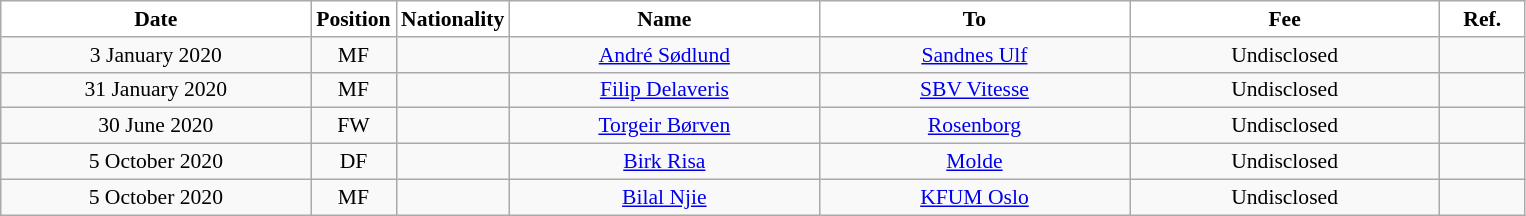<table class="wikitable"  style="text-align:center; font-size:90%; ">
<tr>
<th style="background:#FFFFFF; color:black; width:200px;">Date</th>
<th style="background:#FFFFFF; color:black; width:50px;">Position</th>
<th style="background:#FFFFFF; color:black; width:50px;">Nationality</th>
<th style="background:#FFFFFF; color:black; width:200px;">Name</th>
<th style="background:#FFFFFF; color:black; width:200px;">To</th>
<th style="background:#FFFFFF; color:black; width:200px;">Fee</th>
<th style="background:#FFFFFF; color:black; width:50px;">Ref.</th>
</tr>
<tr>
<td>3 January 2020</td>
<td>MF</td>
<td></td>
<td><a href='#'>André Sødlund</a></td>
<td><a href='#'>Sandnes Ulf</a></td>
<td>Undisclosed</td>
<td></td>
</tr>
<tr>
<td>31 January 2020</td>
<td>MF</td>
<td></td>
<td><a href='#'>Filip Delaveris</a></td>
<td><a href='#'>SBV Vitesse</a></td>
<td>Undisclosed</td>
<td></td>
</tr>
<tr>
<td>30 June 2020</td>
<td>FW</td>
<td></td>
<td><a href='#'>Torgeir Børven</a></td>
<td><a href='#'>Rosenborg</a></td>
<td>Undisclosed</td>
<td></td>
</tr>
<tr>
<td>5 October 2020</td>
<td>DF</td>
<td></td>
<td><a href='#'>Birk Risa</a></td>
<td><a href='#'>Molde</a></td>
<td>Undisclosed</td>
<td></td>
</tr>
<tr>
<td>5 October 2020</td>
<td>MF</td>
<td></td>
<td><a href='#'>Bilal Njie</a></td>
<td><a href='#'>KFUM Oslo</a></td>
<td>Undisclosed</td>
<td></td>
</tr>
</table>
